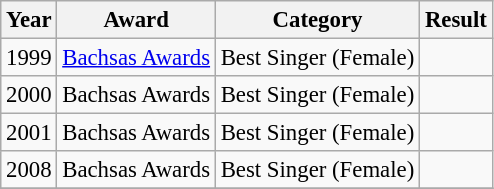<table class="wikitable" style="font-size: 95%;">
<tr>
<th>Year</th>
<th>Award</th>
<th>Category</th>
<th>Result</th>
</tr>
<tr>
<td>1999</td>
<td><a href='#'>Bachsas Awards</a></td>
<td>Best Singer (Female)</td>
<td></td>
</tr>
<tr>
<td>2000</td>
<td>Bachsas Awards</td>
<td>Best Singer (Female)</td>
<td></td>
</tr>
<tr>
<td>2001</td>
<td>Bachsas Awards</td>
<td>Best Singer (Female)</td>
<td></td>
</tr>
<tr>
<td>2008</td>
<td>Bachsas Awards</td>
<td>Best Singer (Female)</td>
<td></td>
</tr>
<tr>
</tr>
</table>
